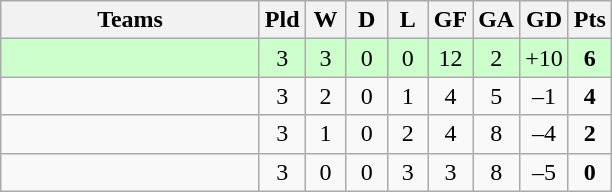<table class="wikitable" style="text-align: center;">
<tr>
<th width=165>Teams</th>
<th width=20>Pld</th>
<th width=20>W</th>
<th width=20>D</th>
<th width=20>L</th>
<th width=20>GF</th>
<th width=20>GA</th>
<th width=20>GD</th>
<th width=20>Pts</th>
</tr>
<tr align=center style="background:#ccffcc;">
<td style="text-align:left;"></td>
<td>3</td>
<td>3</td>
<td>0</td>
<td>0</td>
<td>12</td>
<td>2</td>
<td>+10</td>
<td><strong>6</strong></td>
</tr>
<tr align=center>
<td style="text-align:left;"></td>
<td>3</td>
<td>2</td>
<td>0</td>
<td>1</td>
<td>4</td>
<td>5</td>
<td>–1</td>
<td><strong>4</strong></td>
</tr>
<tr align=center>
<td style="text-align:left;"></td>
<td>3</td>
<td>1</td>
<td>0</td>
<td>2</td>
<td>4</td>
<td>8</td>
<td>–4</td>
<td><strong>2</strong></td>
</tr>
<tr align=center>
<td style="text-align:left;"></td>
<td>3</td>
<td>0</td>
<td>0</td>
<td>3</td>
<td>3</td>
<td>8</td>
<td>–5</td>
<td><strong>0</strong></td>
</tr>
</table>
